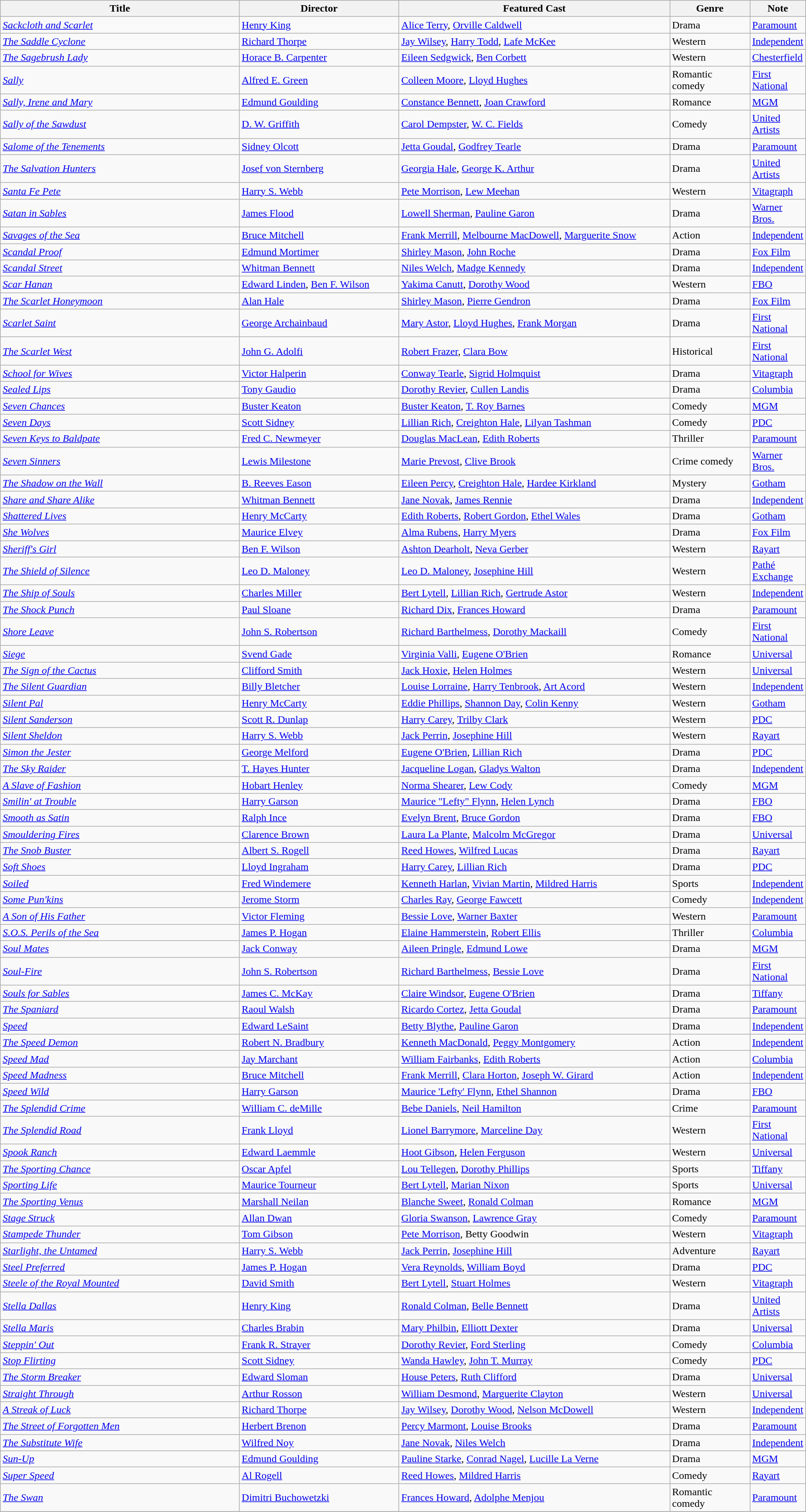<table class="wikitable">
<tr>
<th style="width:30%;">Title</th>
<th style="width:20%;">Director</th>
<th style="width:34%;">Featured Cast</th>
<th style="width:10%;">Genre</th>
<th style="width:10%;">Note</th>
</tr>
<tr>
<td><em><a href='#'>Sackcloth and Scarlet</a></em></td>
<td><a href='#'>Henry King</a></td>
<td><a href='#'>Alice Terry</a>, <a href='#'>Orville Caldwell</a></td>
<td>Drama</td>
<td><a href='#'>Paramount</a></td>
</tr>
<tr>
<td><em><a href='#'>The Saddle Cyclone</a></em></td>
<td><a href='#'>Richard Thorpe</a></td>
<td><a href='#'>Jay Wilsey</a>, <a href='#'>Harry Todd</a>, <a href='#'>Lafe McKee</a></td>
<td>Western</td>
<td><a href='#'>Independent</a></td>
</tr>
<tr>
<td><em><a href='#'>The Sagebrush Lady</a></em></td>
<td><a href='#'>Horace B. Carpenter</a></td>
<td><a href='#'>Eileen Sedgwick</a>, <a href='#'>Ben Corbett</a></td>
<td>Western</td>
<td><a href='#'>Chesterfield</a></td>
</tr>
<tr>
<td><em><a href='#'>Sally</a></em></td>
<td><a href='#'>Alfred E. Green</a></td>
<td><a href='#'>Colleen Moore</a>, <a href='#'>Lloyd Hughes</a></td>
<td>Romantic comedy</td>
<td><a href='#'>First National</a></td>
</tr>
<tr>
<td><em><a href='#'>Sally, Irene and Mary</a></em></td>
<td><a href='#'>Edmund Goulding</a></td>
<td><a href='#'>Constance Bennett</a>, <a href='#'>Joan Crawford</a></td>
<td>Romance</td>
<td><a href='#'>MGM</a></td>
</tr>
<tr>
<td><em><a href='#'>Sally of the Sawdust</a></em></td>
<td><a href='#'>D. W. Griffith</a></td>
<td><a href='#'>Carol Dempster</a>, <a href='#'>W. C. Fields</a></td>
<td>Comedy</td>
<td><a href='#'>United Artists</a></td>
</tr>
<tr>
<td><em><a href='#'>Salome of the Tenements</a></em></td>
<td><a href='#'>Sidney Olcott</a></td>
<td><a href='#'>Jetta Goudal</a>, <a href='#'>Godfrey Tearle</a></td>
<td>Drama</td>
<td><a href='#'>Paramount</a></td>
</tr>
<tr>
<td><em><a href='#'>The Salvation Hunters</a></em></td>
<td><a href='#'>Josef von Sternberg</a></td>
<td><a href='#'>Georgia Hale</a>, <a href='#'>George K. Arthur</a></td>
<td>Drama</td>
<td><a href='#'>United Artists</a></td>
</tr>
<tr>
<td><em><a href='#'>Santa Fe Pete</a></em></td>
<td><a href='#'>Harry S. Webb</a></td>
<td><a href='#'>Pete Morrison</a>, <a href='#'>Lew Meehan</a></td>
<td>Western</td>
<td><a href='#'>Vitagraph</a></td>
</tr>
<tr>
<td><em><a href='#'>Satan in Sables</a></em></td>
<td><a href='#'>James Flood</a></td>
<td><a href='#'>Lowell Sherman</a>, <a href='#'>Pauline Garon</a></td>
<td>Drama</td>
<td><a href='#'>Warner Bros.</a></td>
</tr>
<tr>
<td><em><a href='#'>Savages of the Sea</a></em></td>
<td><a href='#'>Bruce Mitchell</a></td>
<td><a href='#'>Frank Merrill</a>, <a href='#'>Melbourne MacDowell</a>, <a href='#'>Marguerite Snow</a></td>
<td>Action</td>
<td><a href='#'>Independent</a></td>
</tr>
<tr>
<td><em><a href='#'>Scandal Proof</a></em></td>
<td><a href='#'>Edmund Mortimer</a></td>
<td><a href='#'>Shirley Mason</a>, <a href='#'>John Roche</a></td>
<td>Drama</td>
<td><a href='#'>Fox Film</a></td>
</tr>
<tr>
<td><em><a href='#'>Scandal Street</a></em></td>
<td><a href='#'>Whitman Bennett</a></td>
<td><a href='#'>Niles Welch</a>, <a href='#'>Madge Kennedy</a></td>
<td>Drama</td>
<td><a href='#'>Independent</a></td>
</tr>
<tr>
<td><em><a href='#'>Scar Hanan</a></em></td>
<td><a href='#'>Edward Linden</a>, <a href='#'>Ben F. Wilson</a></td>
<td><a href='#'>Yakima Canutt</a>, <a href='#'>Dorothy Wood</a></td>
<td>Western</td>
<td><a href='#'>FBO</a></td>
</tr>
<tr>
<td><em><a href='#'>The Scarlet Honeymoon</a></em></td>
<td><a href='#'>Alan Hale</a></td>
<td><a href='#'>Shirley Mason</a>, <a href='#'>Pierre Gendron</a></td>
<td>Drama</td>
<td><a href='#'>Fox Film</a></td>
</tr>
<tr>
<td><em><a href='#'>Scarlet Saint</a></em></td>
<td><a href='#'>George Archainbaud</a></td>
<td><a href='#'>Mary Astor</a>, <a href='#'>Lloyd Hughes</a>, <a href='#'>Frank Morgan</a></td>
<td>Drama</td>
<td><a href='#'>First National</a></td>
</tr>
<tr>
<td><em><a href='#'>The Scarlet West</a></em></td>
<td><a href='#'>John G. Adolfi</a></td>
<td><a href='#'>Robert Frazer</a>, <a href='#'>Clara Bow</a></td>
<td>Historical</td>
<td><a href='#'>First National</a></td>
</tr>
<tr>
<td><em><a href='#'>School for Wives</a></em></td>
<td><a href='#'>Victor Halperin</a></td>
<td><a href='#'>Conway Tearle</a>, <a href='#'>Sigrid Holmquist</a></td>
<td>Drama</td>
<td><a href='#'>Vitagraph</a></td>
</tr>
<tr>
<td><em><a href='#'>Sealed Lips</a></em></td>
<td><a href='#'>Tony Gaudio</a></td>
<td><a href='#'>Dorothy Revier</a>, <a href='#'>Cullen Landis</a></td>
<td>Drama</td>
<td><a href='#'>Columbia</a></td>
</tr>
<tr>
<td><em><a href='#'>Seven Chances</a></em></td>
<td><a href='#'>Buster Keaton</a></td>
<td><a href='#'>Buster Keaton</a>, <a href='#'>T. Roy Barnes</a></td>
<td>Comedy</td>
<td><a href='#'>MGM</a></td>
</tr>
<tr>
<td><em><a href='#'>Seven Days</a></em></td>
<td><a href='#'>Scott Sidney</a></td>
<td><a href='#'>Lillian Rich</a>, <a href='#'>Creighton Hale</a>, <a href='#'>Lilyan Tashman</a></td>
<td>Comedy</td>
<td><a href='#'>PDC</a></td>
</tr>
<tr>
<td><em><a href='#'>Seven Keys to Baldpate</a></em></td>
<td><a href='#'>Fred C. Newmeyer</a></td>
<td><a href='#'>Douglas MacLean</a>, <a href='#'>Edith Roberts</a></td>
<td>Thriller</td>
<td><a href='#'>Paramount</a></td>
</tr>
<tr>
<td><em><a href='#'>Seven Sinners</a></em></td>
<td><a href='#'>Lewis Milestone</a></td>
<td><a href='#'>Marie Prevost</a>, <a href='#'>Clive Brook</a></td>
<td>Crime comedy</td>
<td><a href='#'>Warner Bros.</a></td>
</tr>
<tr>
<td><em><a href='#'>The Shadow on the Wall</a></em></td>
<td><a href='#'>B. Reeves Eason</a></td>
<td><a href='#'>Eileen Percy</a>, <a href='#'>Creighton Hale</a>, <a href='#'>Hardee Kirkland</a></td>
<td>Mystery</td>
<td><a href='#'>Gotham</a></td>
</tr>
<tr>
<td><em><a href='#'>Share and Share Alike</a></em></td>
<td><a href='#'>Whitman Bennett</a></td>
<td><a href='#'>Jane Novak</a>, <a href='#'>James Rennie</a></td>
<td>Drama</td>
<td><a href='#'>Independent</a></td>
</tr>
<tr>
<td><em><a href='#'>Shattered Lives</a></em></td>
<td><a href='#'>Henry McCarty</a></td>
<td><a href='#'>Edith Roberts</a>, <a href='#'>Robert Gordon</a>, <a href='#'>Ethel Wales</a></td>
<td>Drama</td>
<td><a href='#'>Gotham</a></td>
</tr>
<tr>
<td><em><a href='#'>She Wolves</a></em></td>
<td><a href='#'>Maurice Elvey</a></td>
<td><a href='#'>Alma Rubens</a>, <a href='#'>Harry Myers</a></td>
<td>Drama</td>
<td><a href='#'>Fox Film</a></td>
</tr>
<tr>
<td><em><a href='#'>Sheriff's Girl</a></em></td>
<td><a href='#'>Ben F. Wilson</a></td>
<td><a href='#'>Ashton Dearholt</a>, <a href='#'>Neva Gerber</a></td>
<td>Western</td>
<td><a href='#'>Rayart</a></td>
</tr>
<tr>
<td><em><a href='#'>The Shield of Silence</a></em></td>
<td><a href='#'>Leo D. Maloney</a></td>
<td><a href='#'>Leo D. Maloney</a>, <a href='#'>Josephine Hill</a></td>
<td>Western</td>
<td><a href='#'>Pathé Exchange</a></td>
</tr>
<tr>
<td><em><a href='#'>The Ship of Souls</a></em></td>
<td><a href='#'>Charles Miller</a></td>
<td><a href='#'>Bert Lytell</a>, <a href='#'>Lillian Rich</a>, <a href='#'>Gertrude Astor</a></td>
<td>Western</td>
<td><a href='#'>Independent</a></td>
</tr>
<tr>
<td><em><a href='#'>The Shock Punch</a></em></td>
<td><a href='#'>Paul Sloane</a></td>
<td><a href='#'>Richard Dix</a>, <a href='#'>Frances Howard</a></td>
<td>Drama</td>
<td><a href='#'>Paramount</a></td>
</tr>
<tr>
<td><em><a href='#'>Shore Leave</a></em></td>
<td><a href='#'>John S. Robertson</a></td>
<td><a href='#'>Richard Barthelmess</a>, <a href='#'>Dorothy Mackaill</a></td>
<td>Comedy</td>
<td><a href='#'>First National</a></td>
</tr>
<tr>
<td><em><a href='#'>Siege</a></em></td>
<td><a href='#'>Svend Gade</a></td>
<td><a href='#'>Virginia Valli</a>, <a href='#'>Eugene O'Brien</a></td>
<td>Romance</td>
<td><a href='#'>Universal</a></td>
</tr>
<tr>
<td><em><a href='#'>The Sign of the Cactus</a></em></td>
<td><a href='#'>Clifford Smith</a></td>
<td><a href='#'>Jack Hoxie</a>, <a href='#'>Helen Holmes</a></td>
<td>Western</td>
<td><a href='#'>Universal</a></td>
</tr>
<tr>
<td><em><a href='#'>The Silent Guardian</a></em></td>
<td><a href='#'>Billy Bletcher</a></td>
<td><a href='#'>Louise Lorraine</a>, <a href='#'>Harry Tenbrook</a>, <a href='#'>Art Acord</a></td>
<td>Western</td>
<td><a href='#'>Independent</a></td>
</tr>
<tr>
<td><em><a href='#'>Silent Pal</a></em></td>
<td><a href='#'>Henry McCarty</a></td>
<td><a href='#'>Eddie Phillips</a>, <a href='#'>Shannon Day</a>, <a href='#'>Colin Kenny</a></td>
<td>Western</td>
<td><a href='#'>Gotham</a></td>
</tr>
<tr>
<td><em><a href='#'>Silent Sanderson</a></em></td>
<td><a href='#'>Scott R. Dunlap</a></td>
<td><a href='#'>Harry Carey</a>, <a href='#'>Trilby Clark</a></td>
<td>Western</td>
<td><a href='#'>PDC</a></td>
</tr>
<tr>
<td><em><a href='#'>Silent Sheldon</a></em></td>
<td><a href='#'>Harry S. Webb</a></td>
<td><a href='#'>Jack Perrin</a>, <a href='#'>Josephine Hill</a></td>
<td>Western</td>
<td><a href='#'>Rayart</a></td>
</tr>
<tr>
<td><em><a href='#'>Simon the Jester</a></em></td>
<td><a href='#'>George Melford</a></td>
<td><a href='#'>Eugene O'Brien</a>, <a href='#'>Lillian Rich</a></td>
<td>Drama</td>
<td><a href='#'>PDC</a></td>
</tr>
<tr>
<td><em><a href='#'>The Sky Raider</a></em></td>
<td><a href='#'>T. Hayes Hunter</a></td>
<td><a href='#'>Jacqueline Logan</a>, <a href='#'>Gladys Walton</a></td>
<td>Drama</td>
<td><a href='#'>Independent</a></td>
</tr>
<tr>
<td><em><a href='#'>A Slave of Fashion</a></em></td>
<td><a href='#'>Hobart Henley</a></td>
<td><a href='#'>Norma Shearer</a>, <a href='#'>Lew Cody</a></td>
<td>Comedy</td>
<td><a href='#'>MGM</a></td>
</tr>
<tr>
<td><em><a href='#'>Smilin' at Trouble</a></em></td>
<td><a href='#'>Harry Garson</a></td>
<td><a href='#'>Maurice "Lefty" Flynn</a>, <a href='#'>Helen Lynch</a></td>
<td>Drama</td>
<td><a href='#'>FBO</a></td>
</tr>
<tr>
<td><em><a href='#'>Smooth as Satin</a></em></td>
<td><a href='#'>Ralph Ince</a></td>
<td><a href='#'>Evelyn Brent</a>, <a href='#'>Bruce Gordon</a></td>
<td>Drama</td>
<td><a href='#'>FBO</a></td>
</tr>
<tr>
<td><em><a href='#'>Smouldering Fires</a></em></td>
<td><a href='#'>Clarence Brown</a></td>
<td><a href='#'>Laura La Plante</a>, <a href='#'>Malcolm McGregor</a></td>
<td>Drama</td>
<td><a href='#'>Universal</a></td>
</tr>
<tr>
<td><em><a href='#'>The Snob Buster</a></em></td>
<td><a href='#'>Albert S. Rogell</a></td>
<td><a href='#'>Reed Howes</a>, <a href='#'>Wilfred Lucas</a></td>
<td>Drama</td>
<td><a href='#'>Rayart</a></td>
</tr>
<tr>
<td><em><a href='#'>Soft Shoes</a></em></td>
<td><a href='#'>Lloyd Ingraham</a></td>
<td><a href='#'>Harry Carey</a>, <a href='#'>Lillian Rich</a></td>
<td>Drama</td>
<td><a href='#'>PDC</a></td>
</tr>
<tr>
<td><em><a href='#'>Soiled</a></em></td>
<td><a href='#'>Fred Windemere</a></td>
<td><a href='#'>Kenneth Harlan</a>, <a href='#'>Vivian Martin</a>, <a href='#'>Mildred Harris</a></td>
<td>Sports</td>
<td><a href='#'>Independent</a></td>
</tr>
<tr>
<td><em><a href='#'>Some Pun'kins</a></em></td>
<td><a href='#'>Jerome Storm</a></td>
<td><a href='#'>Charles Ray</a>, <a href='#'>George Fawcett</a></td>
<td>Comedy</td>
<td><a href='#'>Independent</a></td>
</tr>
<tr>
<td><em><a href='#'>A Son of His Father</a></em></td>
<td><a href='#'>Victor Fleming</a></td>
<td><a href='#'>Bessie Love</a>, <a href='#'>Warner Baxter</a></td>
<td>Western</td>
<td><a href='#'>Paramount</a></td>
</tr>
<tr>
<td><em><a href='#'>S.O.S. Perils of the Sea</a></em></td>
<td><a href='#'>James P. Hogan</a></td>
<td><a href='#'>Elaine Hammerstein</a>, <a href='#'>Robert Ellis</a></td>
<td>Thriller</td>
<td><a href='#'>Columbia</a></td>
</tr>
<tr>
<td><em><a href='#'>Soul Mates</a></em></td>
<td><a href='#'>Jack Conway</a></td>
<td><a href='#'>Aileen Pringle</a>, <a href='#'>Edmund Lowe</a></td>
<td>Drama</td>
<td><a href='#'>MGM</a></td>
</tr>
<tr>
<td><em><a href='#'>Soul-Fire</a></em></td>
<td><a href='#'>John S. Robertson</a></td>
<td><a href='#'>Richard Barthelmess</a>, <a href='#'>Bessie Love</a></td>
<td>Drama</td>
<td><a href='#'>First National</a></td>
</tr>
<tr>
<td><em><a href='#'>Souls for Sables</a></em></td>
<td><a href='#'>James C. McKay</a></td>
<td><a href='#'>Claire Windsor</a>, <a href='#'>Eugene O'Brien</a></td>
<td>Drama</td>
<td><a href='#'>Tiffany</a></td>
</tr>
<tr>
<td><em><a href='#'>The Spaniard</a></em></td>
<td><a href='#'>Raoul Walsh</a></td>
<td><a href='#'>Ricardo Cortez</a>, <a href='#'>Jetta Goudal</a></td>
<td>Drama</td>
<td><a href='#'>Paramount</a></td>
</tr>
<tr>
<td><em><a href='#'>Speed</a></em></td>
<td><a href='#'>Edward LeSaint</a></td>
<td><a href='#'>Betty Blythe</a>, <a href='#'>Pauline Garon</a></td>
<td>Drama</td>
<td><a href='#'>Independent</a></td>
</tr>
<tr>
<td><em><a href='#'>The Speed Demon</a></em></td>
<td><a href='#'>Robert N. Bradbury</a></td>
<td><a href='#'>Kenneth MacDonald</a>, <a href='#'>Peggy Montgomery</a></td>
<td>Action</td>
<td><a href='#'>Independent</a></td>
</tr>
<tr>
<td><em><a href='#'>Speed Mad</a></em></td>
<td><a href='#'>Jay Marchant</a></td>
<td><a href='#'>William Fairbanks</a>, <a href='#'>Edith Roberts</a></td>
<td>Action</td>
<td><a href='#'>Columbia</a></td>
</tr>
<tr>
<td><em><a href='#'>Speed Madness</a></em></td>
<td><a href='#'>Bruce Mitchell</a></td>
<td><a href='#'>Frank Merrill</a>, <a href='#'>Clara Horton</a>, <a href='#'>Joseph W. Girard</a></td>
<td>Action</td>
<td><a href='#'>Independent</a></td>
</tr>
<tr>
<td><em><a href='#'>Speed Wild</a></em></td>
<td><a href='#'>Harry Garson</a></td>
<td><a href='#'>Maurice 'Lefty' Flynn</a>, <a href='#'>Ethel Shannon</a></td>
<td>Drama</td>
<td><a href='#'>FBO</a></td>
</tr>
<tr>
<td><em><a href='#'>The Splendid Crime</a></em></td>
<td><a href='#'>William C. deMille</a></td>
<td><a href='#'>Bebe Daniels</a>, <a href='#'>Neil Hamilton</a></td>
<td>Crime</td>
<td><a href='#'>Paramount</a></td>
</tr>
<tr>
<td><em><a href='#'>The Splendid Road</a></em></td>
<td><a href='#'>Frank Lloyd</a></td>
<td><a href='#'>Lionel Barrymore</a>, <a href='#'>Marceline Day</a></td>
<td>Western</td>
<td><a href='#'>First National</a></td>
</tr>
<tr>
<td><em><a href='#'>Spook Ranch</a></em></td>
<td><a href='#'>Edward Laemmle</a></td>
<td><a href='#'>Hoot Gibson</a>, <a href='#'>Helen Ferguson</a></td>
<td>Western</td>
<td><a href='#'>Universal</a></td>
</tr>
<tr>
<td><em><a href='#'>The Sporting Chance</a></em></td>
<td><a href='#'>Oscar Apfel</a></td>
<td><a href='#'>Lou Tellegen</a>, <a href='#'>Dorothy Phillips</a></td>
<td>Sports</td>
<td><a href='#'>Tiffany</a></td>
</tr>
<tr>
<td><em><a href='#'>Sporting Life</a></em></td>
<td><a href='#'>Maurice Tourneur</a></td>
<td><a href='#'>Bert Lytell</a>, <a href='#'>Marian Nixon</a></td>
<td>Sports</td>
<td><a href='#'>Universal</a></td>
</tr>
<tr>
<td><em><a href='#'>The Sporting Venus</a></em></td>
<td><a href='#'>Marshall Neilan</a></td>
<td><a href='#'>Blanche Sweet</a>, <a href='#'>Ronald Colman</a></td>
<td>Romance</td>
<td><a href='#'>MGM</a></td>
</tr>
<tr>
<td><em><a href='#'>Stage Struck</a></em></td>
<td><a href='#'>Allan Dwan</a></td>
<td><a href='#'>Gloria Swanson</a>, <a href='#'>Lawrence Gray</a></td>
<td>Comedy</td>
<td><a href='#'>Paramount</a></td>
</tr>
<tr>
<td><em><a href='#'>Stampede Thunder</a></em></td>
<td><a href='#'>Tom Gibson</a></td>
<td><a href='#'>Pete Morrison</a>, Betty Goodwin</td>
<td>Western</td>
<td><a href='#'>Vitagraph</a></td>
</tr>
<tr>
<td><em><a href='#'>Starlight, the Untamed</a></em></td>
<td><a href='#'>Harry S. Webb</a></td>
<td><a href='#'>Jack Perrin</a>, <a href='#'>Josephine Hill</a></td>
<td>Adventure</td>
<td><a href='#'>Rayart</a></td>
</tr>
<tr>
<td><em><a href='#'>Steel Preferred</a></em></td>
<td><a href='#'>James P. Hogan</a></td>
<td><a href='#'>Vera Reynolds</a>, <a href='#'>William Boyd</a></td>
<td>Drama</td>
<td><a href='#'>PDC</a></td>
</tr>
<tr>
<td><em><a href='#'>Steele of the Royal Mounted</a></em></td>
<td><a href='#'>David Smith</a></td>
<td><a href='#'>Bert Lytell</a>, <a href='#'>Stuart Holmes</a></td>
<td>Western</td>
<td><a href='#'>Vitagraph</a></td>
</tr>
<tr>
<td><em><a href='#'>Stella Dallas</a></em></td>
<td><a href='#'>Henry King</a></td>
<td><a href='#'>Ronald Colman</a>, <a href='#'>Belle Bennett</a></td>
<td>Drama</td>
<td><a href='#'>United Artists</a></td>
</tr>
<tr>
<td><em><a href='#'>Stella Maris</a></em></td>
<td><a href='#'>Charles Brabin</a></td>
<td><a href='#'>Mary Philbin</a>, <a href='#'>Elliott Dexter</a></td>
<td>Drama</td>
<td><a href='#'>Universal</a></td>
</tr>
<tr>
<td><em><a href='#'>Steppin' Out</a></em></td>
<td><a href='#'>Frank R. Strayer</a></td>
<td><a href='#'>Dorothy Revier</a>, <a href='#'>Ford Sterling</a></td>
<td>Comedy</td>
<td><a href='#'>Columbia</a></td>
</tr>
<tr>
<td><em><a href='#'>Stop Flirting</a></em></td>
<td><a href='#'>Scott Sidney</a></td>
<td><a href='#'>Wanda Hawley</a>, <a href='#'>John T. Murray</a></td>
<td>Comedy</td>
<td><a href='#'>PDC</a></td>
</tr>
<tr>
<td><em><a href='#'>The Storm Breaker</a></em></td>
<td><a href='#'>Edward Sloman</a></td>
<td><a href='#'>House Peters</a>, <a href='#'>Ruth Clifford</a></td>
<td>Drama</td>
<td><a href='#'>Universal</a></td>
</tr>
<tr>
<td><em><a href='#'>Straight Through</a></em></td>
<td><a href='#'>Arthur Rosson</a></td>
<td><a href='#'>William Desmond</a>, <a href='#'>Marguerite Clayton</a></td>
<td>Western</td>
<td><a href='#'>Universal</a></td>
</tr>
<tr>
<td><em><a href='#'>A Streak of Luck</a></em></td>
<td><a href='#'>Richard Thorpe</a></td>
<td><a href='#'>Jay Wilsey</a>, <a href='#'>Dorothy Wood</a>, <a href='#'>Nelson McDowell</a></td>
<td>Western</td>
<td><a href='#'>Independent</a></td>
</tr>
<tr>
<td><em><a href='#'>The Street of Forgotten Men</a></em></td>
<td><a href='#'>Herbert Brenon</a></td>
<td><a href='#'>Percy Marmont</a>, <a href='#'>Louise Brooks</a></td>
<td>Drama</td>
<td><a href='#'>Paramount</a></td>
</tr>
<tr>
<td><em><a href='#'>The Substitute Wife</a></em></td>
<td><a href='#'>Wilfred Noy</a></td>
<td><a href='#'>Jane Novak</a>, <a href='#'>Niles Welch</a></td>
<td>Drama</td>
<td><a href='#'>Independent</a></td>
</tr>
<tr>
<td><em><a href='#'>Sun-Up</a></em></td>
<td><a href='#'>Edmund Goulding</a></td>
<td><a href='#'>Pauline Starke</a>, <a href='#'>Conrad Nagel</a>, <a href='#'>Lucille La Verne</a></td>
<td>Drama</td>
<td><a href='#'>MGM</a></td>
</tr>
<tr>
<td><em><a href='#'>Super Speed</a></em></td>
<td><a href='#'>Al Rogell</a></td>
<td><a href='#'>Reed Howes</a>, <a href='#'>Mildred Harris</a></td>
<td>Comedy</td>
<td><a href='#'>Rayart</a></td>
</tr>
<tr>
<td><em><a href='#'>The Swan</a></em></td>
<td><a href='#'>Dimitri Buchowetzki</a></td>
<td><a href='#'>Frances Howard</a>, <a href='#'>Adolphe Menjou</a></td>
<td>Romantic comedy</td>
<td><a href='#'>Paramount</a></td>
</tr>
<tr>
</tr>
</table>
